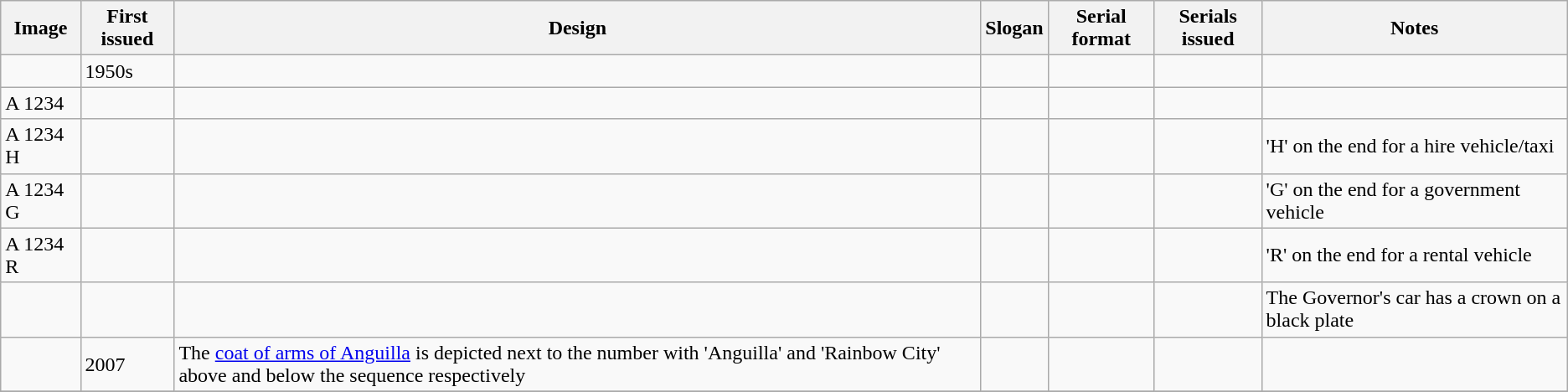<table class="wikitable">
<tr>
<th>Image</th>
<th>First issued</th>
<th>Design</th>
<th>Slogan</th>
<th>Serial format</th>
<th>Serials issued</th>
<th>Notes</th>
</tr>
<tr>
<td></td>
<td>1950s</td>
<td></td>
<td></td>
<td></td>
<td></td>
<td></td>
</tr>
<tr>
<td><div>A 1234</div></td>
<td></td>
<td></td>
<td></td>
<td></td>
<td></td>
<td></td>
</tr>
<tr>
<td><div>A 1234 H</div></td>
<td></td>
<td></td>
<td></td>
<td></td>
<td></td>
<td>'H' on the end for a hire vehicle/taxi</td>
</tr>
<tr>
<td><div>A 1234 G</div></td>
<td></td>
<td></td>
<td></td>
<td></td>
<td></td>
<td>'G' on the end for a government vehicle</td>
</tr>
<tr>
<td><div>A 1234 R</div></td>
<td></td>
<td></td>
<td></td>
<td></td>
<td></td>
<td>'R' on the end for a rental vehicle</td>
</tr>
<tr>
<td><div></div></td>
<td></td>
<td></td>
<td></td>
<td></td>
<td></td>
<td>The Governor's car has a crown on a black plate</td>
</tr>
<tr>
<td></td>
<td>2007</td>
<td>The <a href='#'>coat of arms of Anguilla</a> is depicted next to the number with 'Anguilla' and 'Rainbow City' above and below the sequence respectively</td>
<td></td>
<td></td>
<td></td>
<td></td>
</tr>
<tr>
</tr>
</table>
